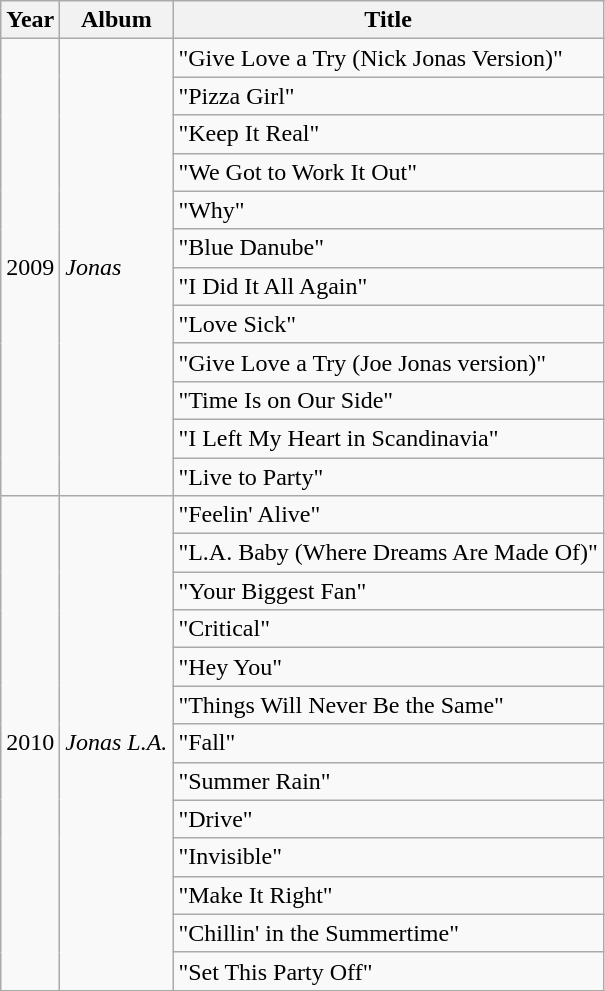<table class="wikitable">
<tr>
<th>Year</th>
<th>Album</th>
<th>Title</th>
</tr>
<tr>
<td rowspan="12">2009</td>
<td rowspan="12"><em>Jonas</em></td>
<td>"Give Love a Try (Nick Jonas Version)"</td>
</tr>
<tr>
<td>"Pizza Girl"</td>
</tr>
<tr>
<td>"Keep It Real"</td>
</tr>
<tr>
<td>"We Got to Work It Out"</td>
</tr>
<tr>
<td>"Why"</td>
</tr>
<tr>
<td>"Blue Danube"</td>
</tr>
<tr>
<td>"I Did It All Again"</td>
</tr>
<tr>
<td>"Love Sick"</td>
</tr>
<tr>
<td>"Give Love a Try (Joe Jonas version)"</td>
</tr>
<tr>
<td>"Time Is on Our Side"</td>
</tr>
<tr>
<td>"I Left My Heart in Scandinavia"</td>
</tr>
<tr>
<td>"Live to Party"</td>
</tr>
<tr>
<td rowspan="13">2010</td>
<td rowspan="13"><em>Jonas L.A.</em></td>
<td>"Feelin' Alive"</td>
</tr>
<tr>
<td>"L.A. Baby (Where Dreams Are Made Of)"</td>
</tr>
<tr>
<td>"Your Biggest Fan"</td>
</tr>
<tr>
<td>"Critical"</td>
</tr>
<tr>
<td>"Hey You"</td>
</tr>
<tr>
<td>"Things Will Never Be the Same"</td>
</tr>
<tr>
<td>"Fall"</td>
</tr>
<tr>
<td>"Summer Rain"</td>
</tr>
<tr>
<td>"Drive"</td>
</tr>
<tr>
<td>"Invisible"</td>
</tr>
<tr>
<td>"Make It Right"</td>
</tr>
<tr>
<td>"Chillin' in the Summertime"</td>
</tr>
<tr>
<td>"Set This Party Off"</td>
</tr>
</table>
